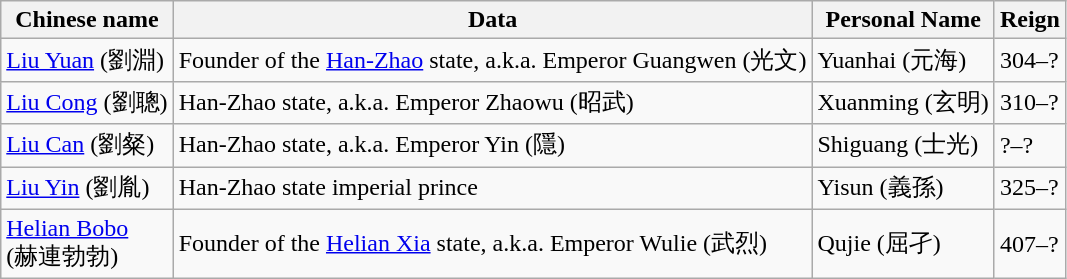<table class="wikitable">
<tr>
<th>Chinese name</th>
<th>Data</th>
<th>Personal Name</th>
<th>Reign</th>
</tr>
<tr>
<td><a href='#'>Liu Yuan</a> (劉淵)</td>
<td>Founder of the <a href='#'>Han-Zhao</a> state, a.k.a. Emperor Guangwen (光文)</td>
<td>Yuanhai (元海)</td>
<td>304–?</td>
</tr>
<tr>
<td><a href='#'>Liu Cong</a> (劉聰)</td>
<td>Han-Zhao state, a.k.a. Emperor Zhaowu (昭武)</td>
<td>Xuanming (玄明)</td>
<td>310–?</td>
</tr>
<tr>
<td><a href='#'>Liu Can</a> (劉粲)</td>
<td>Han-Zhao state, a.k.a. Emperor Yin (隱)</td>
<td>Shiguang (士光)</td>
<td>?–?</td>
</tr>
<tr>
<td><a href='#'>Liu Yin</a> (劉胤)</td>
<td>Han-Zhao state imperial prince</td>
<td>Yisun (義孫)</td>
<td>325–?</td>
</tr>
<tr>
<td><a href='#'>Helian Bobo</a><br>(赫連勃勃)</td>
<td>Founder of the <a href='#'>Helian Xia</a> state, a.k.a. Emperor Wulie (武烈)</td>
<td>Qujie (屈孑)</td>
<td>407–?</td>
</tr>
</table>
